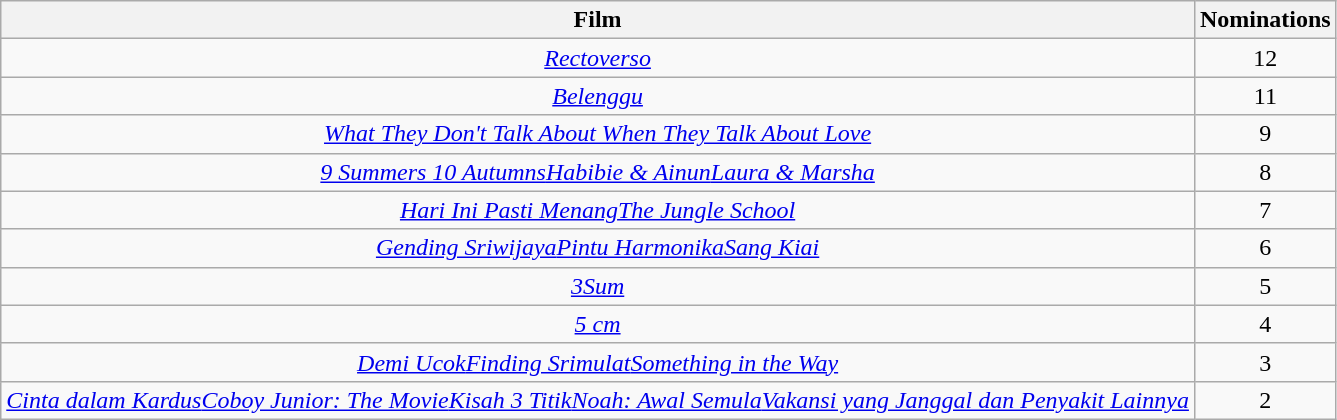<table style="text-align: center" class="wikitable sortable">
<tr>
<th>Film</th>
<th>Nominations</th>
</tr>
<tr>
<td><em><a href='#'>Rectoverso</a></em></td>
<td>12</td>
</tr>
<tr>
<td><em><a href='#'>Belenggu</a></em></td>
<td>11</td>
</tr>
<tr>
<td><em><a href='#'>What They Don't Talk About When They Talk About Love</a></em></td>
<td>9</td>
</tr>
<tr>
<td><em><a href='#'>9 Summers 10 Autumns</a></em><em><a href='#'>Habibie & Ainun</a></em><em><a href='#'>Laura & Marsha</a></em></td>
<td>8</td>
</tr>
<tr>
<td><em><a href='#'>Hari Ini Pasti Menang</a></em><em><a href='#'>The Jungle School</a></em></td>
<td>7</td>
</tr>
<tr>
<td><em><a href='#'>Gending Sriwijaya</a></em><em><a href='#'>Pintu Harmonika</a></em><em><a href='#'>Sang Kiai</a></em></td>
<td>6</td>
</tr>
<tr>
<td><em><a href='#'>3Sum</a></em></td>
<td>5</td>
</tr>
<tr>
<td><a href='#'><em>5 cm</em></a></td>
<td>4</td>
</tr>
<tr>
<td><em><a href='#'>Demi Ucok</a></em><em><a href='#'>Finding Srimulat</a></em><em><a href='#'>Something in the Way</a></em></td>
<td>3</td>
</tr>
<tr>
<td><em><a href='#'>Cinta dalam Kardus</a></em><em><a href='#'>Coboy Junior: The Movie</a></em><em><a href='#'>Kisah 3 Titik</a></em><em><a href='#'>Noah: Awal Semula</a></em><em><a href='#'>Vakansi yang Janggal dan Penyakit Lainnya</a></em></td>
<td>2</td>
</tr>
</table>
